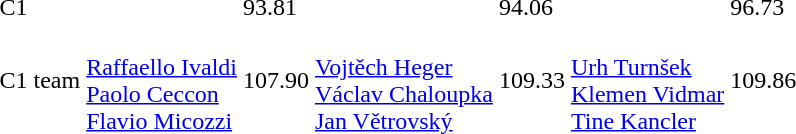<table>
<tr>
<td>C1</td>
<td></td>
<td>93.81</td>
<td></td>
<td>94.06</td>
<td></td>
<td>96.73</td>
</tr>
<tr>
<td>C1 team</td>
<td><br><a href='#'>Raffaello Ivaldi</a><br><a href='#'>Paolo Ceccon</a><br><a href='#'>Flavio Micozzi</a></td>
<td>107.90</td>
<td><br><a href='#'>Vojtěch Heger</a><br><a href='#'>Václav Chaloupka</a><br><a href='#'>Jan Větrovský</a></td>
<td>109.33</td>
<td><br><a href='#'>Urh Turnšek</a><br><a href='#'>Klemen Vidmar</a><br><a href='#'>Tine Kancler</a></td>
<td>109.86</td>
</tr>
</table>
